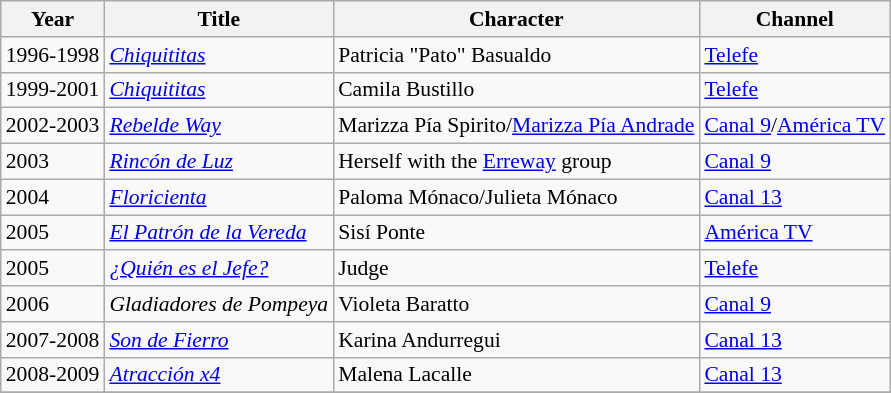<table class="wikitable" style="font-size: 90%;">
<tr>
<th>Year</th>
<th>Title</th>
<th>Character</th>
<th>Channel</th>
</tr>
<tr>
<td>1996-1998</td>
<td><em><a href='#'>Chiquititas</a></em></td>
<td>Patricia "Pato" Basualdo</td>
<td><a href='#'>Telefe</a></td>
</tr>
<tr>
<td>1999-2001</td>
<td><em><a href='#'>Chiquititas</a></em></td>
<td>Camila Bustillo</td>
<td><a href='#'>Telefe</a></td>
</tr>
<tr>
<td>2002-2003</td>
<td><em><a href='#'>Rebelde Way</a></em></td>
<td>Marizza Pía Spirito/<a href='#'>Marizza Pía Andrade</a></td>
<td><a href='#'>Canal 9</a>/<a href='#'>América TV</a></td>
</tr>
<tr>
<td>2003</td>
<td><em><a href='#'>Rincón de Luz</a></em></td>
<td>Herself with the <a href='#'>Erreway</a> group</td>
<td><a href='#'>Canal 9</a></td>
</tr>
<tr>
<td>2004</td>
<td><em><a href='#'>Floricienta</a></em></td>
<td>Paloma Mónaco/Julieta Mónaco</td>
<td><a href='#'>Canal 13</a></td>
</tr>
<tr>
<td>2005</td>
<td><em><a href='#'>El Patrón de la Vereda</a></em></td>
<td>Sisí Ponte</td>
<td><a href='#'>América TV</a></td>
</tr>
<tr>
<td>2005</td>
<td><em><a href='#'>¿Quién es el Jefe?</a></em></td>
<td>Judge</td>
<td><a href='#'>Telefe</a></td>
</tr>
<tr>
<td>2006</td>
<td><em>Gladiadores de Pompeya</em></td>
<td>Violeta Baratto</td>
<td><a href='#'>Canal 9</a></td>
</tr>
<tr>
<td>2007-2008</td>
<td><em><a href='#'>Son de Fierro</a></em></td>
<td>Karina Andurregui</td>
<td><a href='#'>Canal 13</a></td>
</tr>
<tr>
<td>2008-2009</td>
<td><em><a href='#'>Atracción x4</a></em></td>
<td>Malena Lacalle</td>
<td><a href='#'>Canal 13</a></td>
</tr>
<tr>
</tr>
</table>
